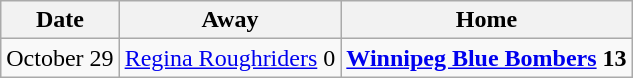<table class="wikitable">
<tr>
<th>Date</th>
<th>Away</th>
<th>Home</th>
</tr>
<tr>
<td>October 29</td>
<td><a href='#'>Regina Roughriders</a> 0</td>
<td><strong><a href='#'>Winnipeg Blue Bombers</a> 13</strong></td>
</tr>
</table>
